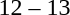<table style="text-align:center">
<tr>
<th width=200></th>
<th width=100></th>
<th width=200></th>
</tr>
<tr>
<td align=right></td>
<td>12 – 13</td>
<td align=left><strong></strong></td>
</tr>
</table>
